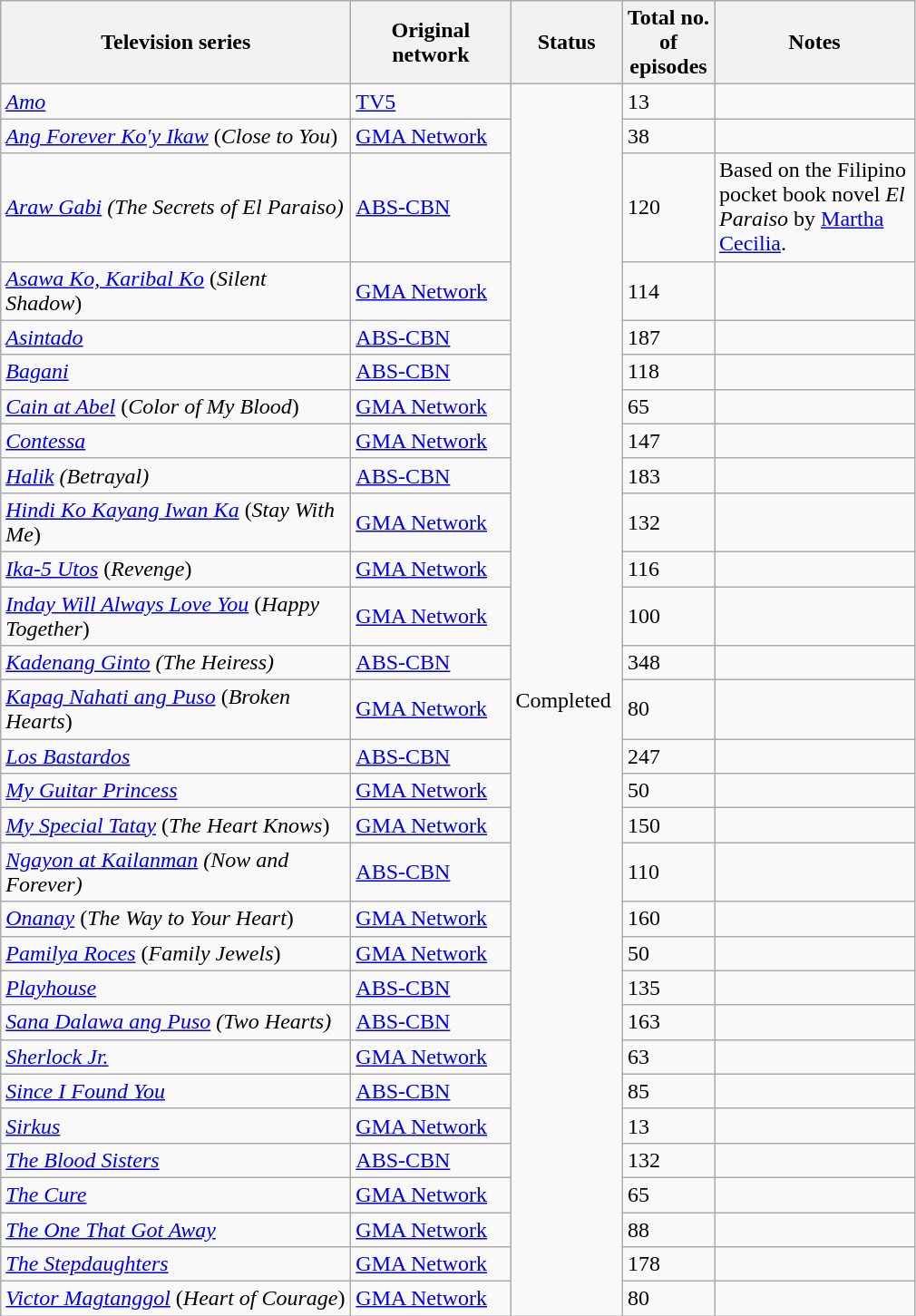<table class="wikitable sortable">
<tr>
<th style="width:250px;">Television series</th>
<th style="width:110px;">Original network</th>
<th style="width:75px;">Status</th>
<th style="width:60px;">Total no. of episodes</th>
<th style="width:140px;">Notes</th>
</tr>
<tr>
<td><em><a href='#'>Amo</a></em></td>
<td><a href='#'>TV5</a></td>
<td rowspan="30">Completed</td>
<td>13</td>
<td></td>
</tr>
<tr>
<td><em><a href='#'>Ang Forever Ko'y Ikaw</a></em> (<em>Close to You</em>)</td>
<td><a href='#'>GMA Network</a></td>
<td>38</td>
<td></td>
</tr>
<tr>
<td><em><a href='#'>Araw Gabi</a> (The Secrets of El Paraiso)</em></td>
<td><a href='#'>ABS-CBN</a></td>
<td>120</td>
<td>Based on the Filipino pocket book novel <em>El Paraiso</em> by <a href='#'>Martha Cecilia</a>.</td>
</tr>
<tr>
<td><em><a href='#'>Asawa Ko, Karibal Ko</a></em> (<em>Silent Shadow</em>)</td>
<td><a href='#'>GMA Network</a></td>
<td>114</td>
<td></td>
</tr>
<tr>
<td><em><a href='#'>Asintado</a></em></td>
<td><a href='#'>ABS-CBN</a></td>
<td>187</td>
<td></td>
</tr>
<tr>
<td><em><a href='#'>Bagani</a></em></td>
<td><a href='#'>ABS-CBN</a></td>
<td>118</td>
<td></td>
</tr>
<tr>
<td><em><a href='#'>Cain at Abel</a></em> (<em>Color of My Blood</em>)</td>
<td><a href='#'>GMA Network</a></td>
<td>65</td>
<td></td>
</tr>
<tr>
<td><em><a href='#'>Contessa</a></em></td>
<td><a href='#'>GMA Network</a></td>
<td>147</td>
<td></td>
</tr>
<tr>
<td><em><a href='#'>Halik</a> (Betrayal)</em></td>
<td><a href='#'>ABS-CBN</a></td>
<td>183</td>
<td></td>
</tr>
<tr>
<td><em><a href='#'>Hindi Ko Kayang Iwan Ka</a></em> (<em>Stay With Me</em>)</td>
<td><a href='#'>GMA Network</a></td>
<td>132</td>
<td></td>
</tr>
<tr>
<td><em><a href='#'>Ika-5 Utos</a></em> (<em>Revenge</em>)</td>
<td><a href='#'>GMA Network</a></td>
<td>116</td>
<td></td>
</tr>
<tr>
<td><em><a href='#'>Inday Will Always Love You</a></em> (<em>Happy Together</em>)</td>
<td><a href='#'>GMA Network</a></td>
<td>100</td>
<td></td>
</tr>
<tr>
<td><em><a href='#'>Kadenang Ginto</a> (The Heiress)</em></td>
<td><a href='#'>ABS-CBN</a></td>
<td>348</td>
<td></td>
</tr>
<tr>
<td><em><a href='#'>Kapag Nahati ang Puso</a></em> (<em>Broken Hearts</em>)</td>
<td><a href='#'>GMA Network</a></td>
<td>80</td>
<td></td>
</tr>
<tr>
<td><em><a href='#'>Los Bastardos</a></em></td>
<td><a href='#'>ABS-CBN</a></td>
<td>247</td>
<td></td>
</tr>
<tr>
<td><em><a href='#'>My Guitar Princess</a></em></td>
<td><a href='#'>GMA Network</a></td>
<td>50</td>
<td></td>
</tr>
<tr>
<td><em><a href='#'>My Special Tatay</a></em> (<em>The Heart Knows</em>)</td>
<td><a href='#'>GMA Network</a></td>
<td>150</td>
<td></td>
</tr>
<tr>
<td><em><a href='#'>Ngayon at Kailanman</a> (Now and Forever)</em></td>
<td><a href='#'>ABS-CBN</a></td>
<td>110</td>
<td></td>
</tr>
<tr>
<td><em><a href='#'>Onanay</a></em> (<em>The Way to Your Heart</em>)</td>
<td><a href='#'>GMA Network</a></td>
<td>160</td>
<td></td>
</tr>
<tr>
<td><em><a href='#'>Pamilya Roces</a></em> (<em>Family Jewels</em>)</td>
<td><a href='#'>GMA Network</a></td>
<td>50</td>
<td></td>
</tr>
<tr>
<td><em><a href='#'>Playhouse</a></em></td>
<td><a href='#'>ABS-CBN</a></td>
<td>135</td>
<td></td>
</tr>
<tr>
<td><em><a href='#'>Sana Dalawa ang Puso</a> (Two Hearts)</em></td>
<td><a href='#'>ABS-CBN</a></td>
<td>163</td>
<td></td>
</tr>
<tr>
<td><em><a href='#'>Sherlock Jr.</a></em></td>
<td><a href='#'>GMA Network</a></td>
<td>63</td>
<td></td>
</tr>
<tr>
<td><em><a href='#'>Since I Found You</a></em></td>
<td><a href='#'>ABS-CBN</a></td>
<td>85</td>
<td></td>
</tr>
<tr>
<td><em><a href='#'>Sirkus</a></em></td>
<td><a href='#'>GMA Network</a></td>
<td>13</td>
<td></td>
</tr>
<tr>
<td><em><a href='#'>The Blood Sisters</a></em></td>
<td><a href='#'>ABS-CBN</a></td>
<td>132</td>
<td></td>
</tr>
<tr>
<td><em><a href='#'>The Cure</a></em></td>
<td><a href='#'>GMA Network</a></td>
<td>65</td>
<td></td>
</tr>
<tr>
<td><em><a href='#'>The One That Got Away</a></em></td>
<td><a href='#'>GMA Network</a></td>
<td>88</td>
<td></td>
</tr>
<tr>
<td><em><a href='#'>The Stepdaughters</a></em></td>
<td><a href='#'>GMA Network</a></td>
<td>178</td>
<td></td>
</tr>
<tr>
<td><em><a href='#'>Victor Magtanggol</a></em> (<em>Heart of Courage</em>)</td>
<td><a href='#'>GMA Network</a></td>
<td>80</td>
<td></td>
</tr>
</table>
